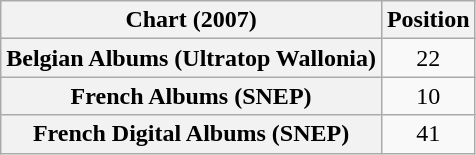<table class="wikitable sortable plainrowheaders" style="text-align:center">
<tr>
<th scope="col">Chart (2007)</th>
<th scope="col">Position</th>
</tr>
<tr>
<th scope="row">Belgian Albums (Ultratop Wallonia)</th>
<td>22</td>
</tr>
<tr>
<th scope="row">French Albums (SNEP)</th>
<td>10</td>
</tr>
<tr>
<th scope="row">French Digital Albums (SNEP)</th>
<td>41</td>
</tr>
</table>
